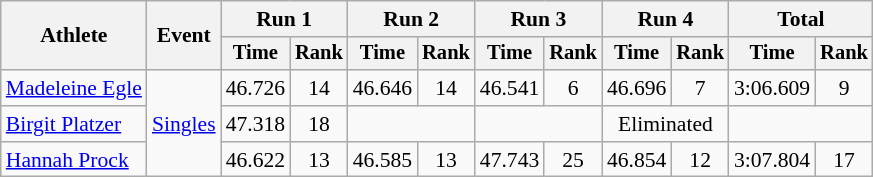<table class="wikitable" style="font-size:90%">
<tr>
<th rowspan="2">Athlete</th>
<th rowspan="2">Event</th>
<th colspan=2>Run 1</th>
<th colspan=2>Run 2</th>
<th colspan=2>Run 3</th>
<th colspan=2>Run 4</th>
<th colspan=2>Total</th>
</tr>
<tr style="font-size:95%">
<th>Time</th>
<th>Rank</th>
<th>Time</th>
<th>Rank</th>
<th>Time</th>
<th>Rank</th>
<th>Time</th>
<th>Rank</th>
<th>Time</th>
<th>Rank</th>
</tr>
<tr align=center>
<td align=left><a href='#'>Madeleine Egle</a></td>
<td align=left rowspan=3><a href='#'>Singles</a></td>
<td>46.726</td>
<td>14</td>
<td>46.646</td>
<td>14</td>
<td>46.541</td>
<td>6</td>
<td>46.696</td>
<td>7</td>
<td>3:06.609</td>
<td>9</td>
</tr>
<tr align=center>
<td align=left><a href='#'>Birgit Platzer</a></td>
<td>47.318</td>
<td>18</td>
<td colspan=2></td>
<td colspan=2></td>
<td colspan=2>Eliminated</td>
<td colspan=2></td>
</tr>
<tr align=center>
<td align=left><a href='#'>Hannah Prock</a></td>
<td>46.622</td>
<td>13</td>
<td>46.585</td>
<td>13</td>
<td>47.743</td>
<td>25</td>
<td>46.854</td>
<td>12</td>
<td>3:07.804</td>
<td>17</td>
</tr>
</table>
